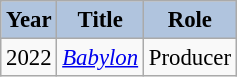<table class="wikitable" style="font-size:95%;">
<tr>
<th style="background:#B0C4DE;">Year</th>
<th style="background:#B0C4DE;">Title</th>
<th style="background:#B0C4DE;">Role</th>
</tr>
<tr>
<td>2022</td>
<td><em><a href='#'>Babylon</a></em></td>
<td>Producer</td>
</tr>
</table>
